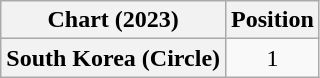<table class="wikitable plainrowheaders" style="text-align:center">
<tr>
<th scope="col">Chart (2023)</th>
<th scope="col">Position</th>
</tr>
<tr>
<th scope="row">South Korea (Circle)</th>
<td>1</td>
</tr>
</table>
